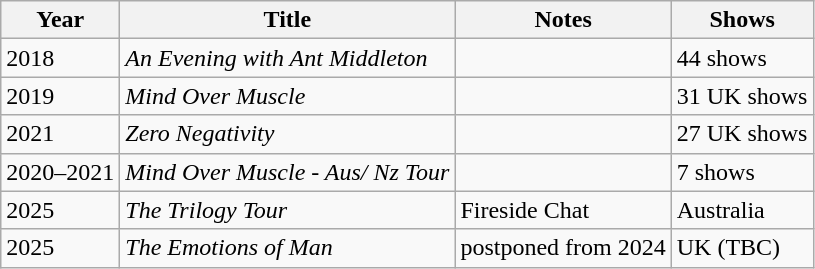<table class="wikitable sortable">
<tr>
<th>Year</th>
<th>Title</th>
<th>Notes</th>
<th>Shows</th>
</tr>
<tr>
<td>2018</td>
<td><em>An Evening with Ant Middleton</em></td>
<td></td>
<td>44 shows</td>
</tr>
<tr>
<td>2019</td>
<td><em>Mind Over Muscle</em></td>
<td></td>
<td>31 UK shows</td>
</tr>
<tr>
<td>2021</td>
<td><em>Zero Negativity</em></td>
<td></td>
<td>27 UK shows</td>
</tr>
<tr>
<td>2020–2021</td>
<td><em>Mind Over Muscle - Aus/ Nz Tour</em></td>
<td></td>
<td>7 shows</td>
</tr>
<tr>
<td>2025</td>
<td><em>The Trilogy Tour</em></td>
<td>Fireside Chat</td>
<td>Australia</td>
</tr>
<tr>
<td>2025</td>
<td><em>The Emotions of Man</em></td>
<td>postponed from 2024</td>
<td>UK (TBC)</td>
</tr>
</table>
